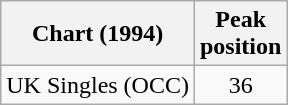<table class="wikitable">
<tr>
<th>Chart (1994)</th>
<th>Peak<br>position</th>
</tr>
<tr>
<td>UK Singles (OCC)</td>
<td style="text-align:center;">36</td>
</tr>
</table>
